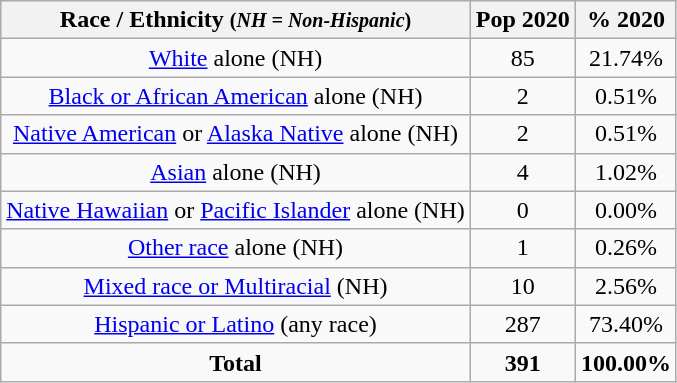<table class="wikitable" style="text-align:center;">
<tr>
<th>Race / Ethnicity <small>(<em>NH = Non-Hispanic</em>)</small></th>
<th>Pop 2020</th>
<th>% 2020</th>
</tr>
<tr>
<td><a href='#'>White</a> alone (NH)</td>
<td>85</td>
<td>21.74%</td>
</tr>
<tr>
<td><a href='#'>Black or African American</a> alone (NH)</td>
<td>2</td>
<td>0.51%</td>
</tr>
<tr>
<td><a href='#'>Native American</a> or <a href='#'>Alaska Native</a> alone (NH)</td>
<td>2</td>
<td>0.51%</td>
</tr>
<tr>
<td><a href='#'>Asian</a> alone (NH)</td>
<td>4</td>
<td>1.02%</td>
</tr>
<tr>
<td><a href='#'>Native Hawaiian</a> or <a href='#'>Pacific Islander</a> alone (NH)</td>
<td>0</td>
<td>0.00%</td>
</tr>
<tr>
<td><a href='#'>Other race</a> alone (NH)</td>
<td>1</td>
<td>0.26%</td>
</tr>
<tr>
<td><a href='#'>Mixed race or Multiracial</a> (NH)</td>
<td>10</td>
<td>2.56%</td>
</tr>
<tr>
<td><a href='#'>Hispanic or Latino</a> (any race)</td>
<td>287</td>
<td>73.40%</td>
</tr>
<tr>
<td><strong>Total</strong></td>
<td><strong>391</strong></td>
<td><strong>100.00%</strong></td>
</tr>
</table>
